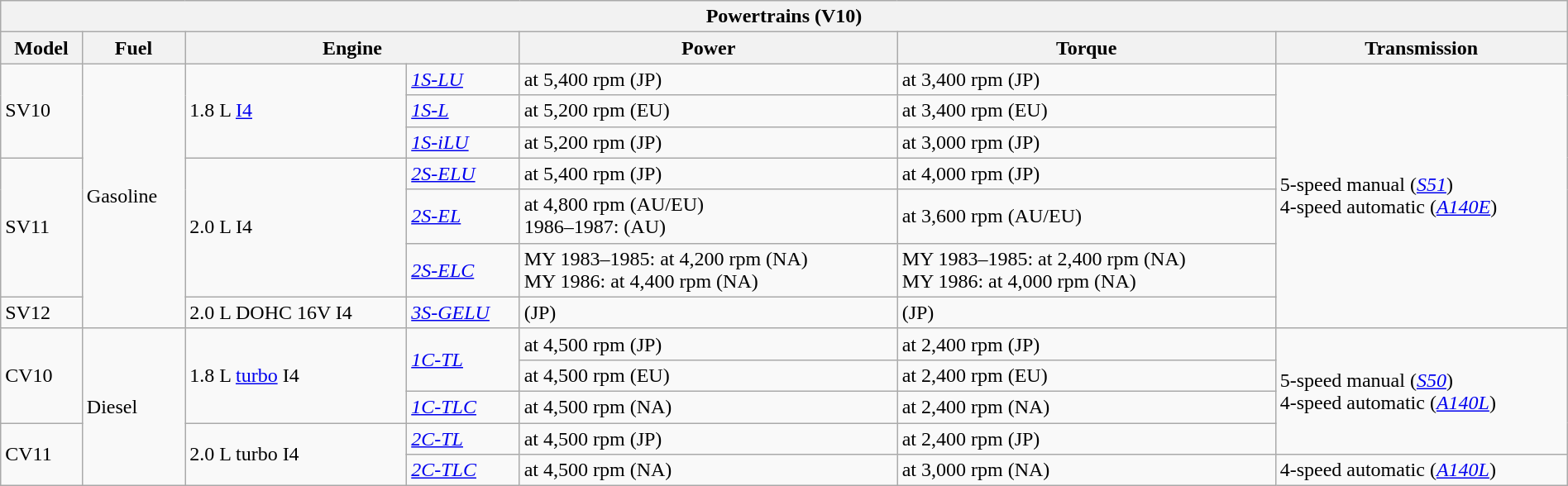<table class = "wikitable" width = "100%">
<tr>
<th colspan = "7">Powertrains (V10)</th>
</tr>
<tr>
<th>Model</th>
<th>Fuel</th>
<th colspan = "2">Engine</th>
<th>Power</th>
<th>Torque</th>
<th>Transmission</th>
</tr>
<tr>
<td rowspan = "3">SV10</td>
<td rowspan = "7">Gasoline</td>
<td rowspan = "3">1.8 L <a href='#'>I4</a></td>
<td><em><a href='#'>1S-LU</a></em></td>
<td> at 5,400 rpm (JP)</td>
<td> at 3,400 rpm (JP)</td>
<td rowspan = "7">5-speed manual (<em><a href='#'>S51</a></em>)<br>4-speed automatic (<em><a href='#'>A140E</a></em>)</td>
</tr>
<tr>
<td><em><a href='#'>1S-L</a></em></td>
<td> at 5,200 rpm (EU)</td>
<td> at 3,400 rpm (EU)</td>
</tr>
<tr>
<td><em><a href='#'>1S-iLU</a></em></td>
<td> at 5,200 rpm (JP)</td>
<td> at 3,000 rpm (JP)</td>
</tr>
<tr>
<td rowspan = "3">SV11</td>
<td rowspan = "3">2.0 L I4</td>
<td><em><a href='#'>2S-ELU</a></em></td>
<td> at 5,400 rpm (JP)</td>
<td> at 4,000 rpm (JP)</td>
</tr>
<tr>
<td><em><a href='#'>2S-EL</a></em></td>
<td> at 4,800 rpm (AU/EU)<br>1986–1987:  (AU)</td>
<td> at 3,600 rpm (AU/EU)</td>
</tr>
<tr>
<td><em><a href='#'>2S-ELC</a></em></td>
<td>MY 1983–1985:  at 4,200 rpm (NA)<br>MY 1986:  at 4,400 rpm (NA)</td>
<td>MY 1983–1985:  at 2,400 rpm (NA)<br>MY 1986:  at 4,000 rpm (NA)</td>
</tr>
<tr>
<td>SV12</td>
<td>2.0 L DOHC 16V I4</td>
<td><em><a href='#'>3S-GELU</a></em></td>
<td> (JP)</td>
<td> (JP)</td>
</tr>
<tr>
<td rowspan = "3">CV10</td>
<td rowspan = "5">Diesel</td>
<td rowspan = "3">1.8 L <a href='#'>turbo</a> I4</td>
<td rowspan = "2"><em><a href='#'>1C-TL</a></em></td>
<td> at 4,500 rpm (JP)</td>
<td> at 2,400 rpm (JP)</td>
<td rowspan = "4">5-speed manual (<em><a href='#'>S50</a></em>)<br>4-speed automatic (<em><a href='#'>A140L</a></em>)</td>
</tr>
<tr>
<td> at 4,500 rpm (EU)</td>
<td> at 2,400 rpm (EU)</td>
</tr>
<tr>
<td><em><a href='#'>1C-TLC</a></em></td>
<td> at 4,500 rpm (NA)</td>
<td> at 2,400 rpm (NA)</td>
</tr>
<tr>
<td rowspan = "2">CV11</td>
<td rowspan = "2">2.0 L turbo I4</td>
<td><em><a href='#'>2C-TL</a></em></td>
<td> at 4,500 rpm (JP)</td>
<td> at 2,400 rpm (JP)</td>
</tr>
<tr>
<td><em><a href='#'>2C-TLC</a></em></td>
<td> at 4,500 rpm (NA)</td>
<td> at 3,000 rpm (NA)</td>
<td>4-speed automatic (<em><a href='#'>A140L</a></em>)</td>
</tr>
</table>
